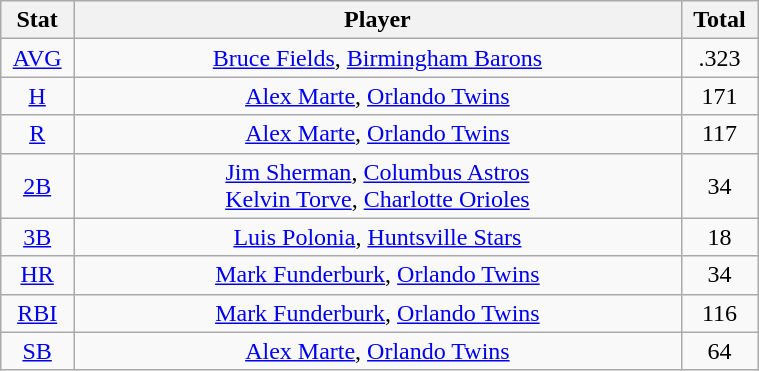<table class="wikitable" width="40%" style="text-align:center;">
<tr>
<th width="5%">Stat</th>
<th width="60%">Player</th>
<th width="5%">Total</th>
</tr>
<tr>
<td><a href='#'>AVG</a></td>
<td><a href='#'>Bruce Fields</a>, <a href='#'>Birmingham Barons</a></td>
<td>.323</td>
</tr>
<tr>
<td><a href='#'>H</a></td>
<td><a href='#'>Alex Marte</a>, <a href='#'>Orlando Twins</a></td>
<td>171</td>
</tr>
<tr>
<td><a href='#'>R</a></td>
<td><a href='#'>Alex Marte</a>, <a href='#'>Orlando Twins</a></td>
<td>117</td>
</tr>
<tr>
<td><a href='#'>2B</a></td>
<td><a href='#'>Jim Sherman</a>, <a href='#'>Columbus Astros</a> <br> <a href='#'>Kelvin Torve</a>, <a href='#'>Charlotte Orioles</a></td>
<td>34</td>
</tr>
<tr>
<td><a href='#'>3B</a></td>
<td><a href='#'>Luis Polonia</a>, <a href='#'>Huntsville Stars</a></td>
<td>18</td>
</tr>
<tr>
<td><a href='#'>HR</a></td>
<td><a href='#'>Mark Funderburk</a>, <a href='#'>Orlando Twins</a></td>
<td>34</td>
</tr>
<tr>
<td><a href='#'>RBI</a></td>
<td><a href='#'>Mark Funderburk</a>, <a href='#'>Orlando Twins</a></td>
<td>116</td>
</tr>
<tr>
<td><a href='#'>SB</a></td>
<td><a href='#'>Alex Marte</a>, <a href='#'>Orlando Twins</a></td>
<td>64</td>
</tr>
</table>
